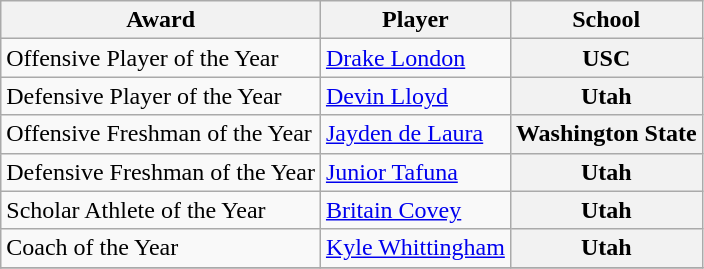<table class="wikitable" border="0">
<tr>
<th>Award</th>
<th>Player</th>
<th>School</th>
</tr>
<tr>
<td>Offensive Player of the Year</td>
<td><a href='#'>Drake London</a></td>
<th style=>USC</th>
</tr>
<tr>
<td>Defensive Player of the Year</td>
<td><a href='#'>Devin Lloyd</a></td>
<th style=>Utah</th>
</tr>
<tr>
<td>Offensive Freshman of the Year</td>
<td><a href='#'>Jayden de Laura</a></td>
<th style=>Washington State</th>
</tr>
<tr>
<td>Defensive Freshman of the Year</td>
<td><a href='#'>Junior Tafuna</a></td>
<th style=>Utah</th>
</tr>
<tr>
<td>Scholar Athlete of the Year</td>
<td><a href='#'>Britain Covey</a></td>
<th style=>Utah</th>
</tr>
<tr>
<td>Coach of the Year</td>
<td><a href='#'>Kyle Whittingham</a></td>
<th style=>Utah</th>
</tr>
<tr>
</tr>
</table>
